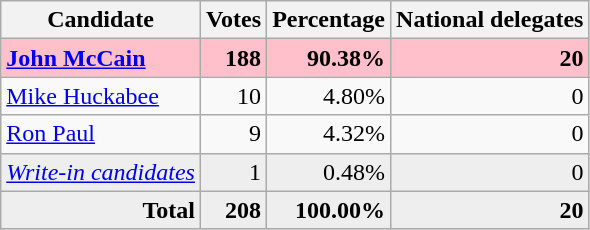<table class="wikitable" style="text-align:right;">
<tr>
<th>Candidate</th>
<th>Votes</th>
<th>Percentage</th>
<th>National delegates</th>
</tr>
<tr style="background:pink;">
<td style="text-align:left;"><strong><a href='#'>John McCain</a></strong></td>
<td><strong>188</strong></td>
<td><strong>90.38%</strong></td>
<td><strong>20</strong></td>
</tr>
<tr>
<td style="text-align:left;"><a href='#'>Mike Huckabee</a></td>
<td>10</td>
<td>4.80%</td>
<td>0</td>
</tr>
<tr>
<td style="text-align:left;"><a href='#'>Ron Paul</a></td>
<td>9</td>
<td>4.32%</td>
<td>0</td>
</tr>
<tr style="background:#eee;">
<td style="text-align:left;"><em><a href='#'>Write-in candidates</a></em></td>
<td>1</td>
<td>0.48%</td>
<td>0</td>
</tr>
<tr style="background:#eee;">
<td><strong>Total</strong></td>
<td><strong>208</strong></td>
<td><strong>100.00%</strong></td>
<td><strong>20</strong></td>
</tr>
</table>
